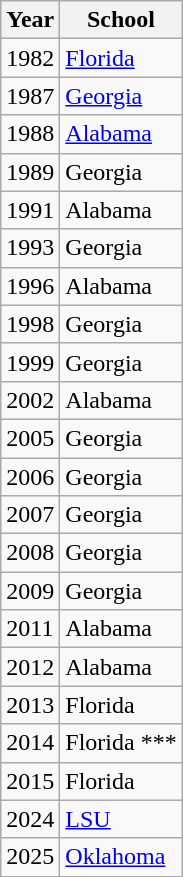<table class="wikitable">
<tr>
<th>Year</th>
<th>School</th>
</tr>
<tr>
<td>1982</td>
<td><a href='#'>Florida</a></td>
</tr>
<tr>
<td>1987</td>
<td><a href='#'>Georgia</a></td>
</tr>
<tr>
<td>1988</td>
<td><a href='#'>Alabama</a></td>
</tr>
<tr>
<td>1989</td>
<td>Georgia</td>
</tr>
<tr>
<td>1991</td>
<td>Alabama</td>
</tr>
<tr>
<td>1993</td>
<td>Georgia</td>
</tr>
<tr>
<td>1996</td>
<td>Alabama</td>
</tr>
<tr>
<td>1998</td>
<td>Georgia</td>
</tr>
<tr>
<td>1999</td>
<td>Georgia</td>
</tr>
<tr>
<td>2002</td>
<td>Alabama</td>
</tr>
<tr>
<td>2005</td>
<td>Georgia</td>
</tr>
<tr>
<td>2006</td>
<td>Georgia</td>
</tr>
<tr>
<td>2007</td>
<td>Georgia</td>
</tr>
<tr>
<td>2008</td>
<td>Georgia</td>
</tr>
<tr>
<td>2009</td>
<td>Georgia</td>
</tr>
<tr>
<td>2011</td>
<td>Alabama</td>
</tr>
<tr>
<td>2012</td>
<td>Alabama</td>
</tr>
<tr>
<td>2013</td>
<td>Florida</td>
</tr>
<tr>
<td>2014</td>
<td>Florida ***</td>
</tr>
<tr>
<td>2015</td>
<td>Florida</td>
</tr>
<tr>
<td>2024</td>
<td><a href='#'>LSU</a></td>
</tr>
<tr>
<td>2025</td>
<td><a href='#'>Oklahoma</a></td>
</tr>
</table>
